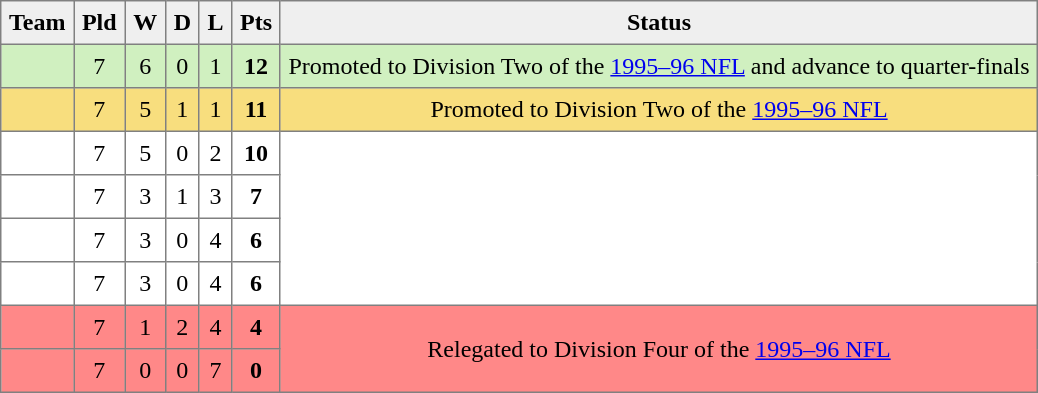<table style=border-collapse:collapse border=1 cellspacing=0 cellpadding=5>
<tr align=center bgcolor=#efefef>
<th>Team</th>
<th>Pld</th>
<th>W</th>
<th>D</th>
<th>L</th>
<th>Pts</th>
<th>Status</th>
</tr>
<tr align=center style="background:#D0F0C0;">
<td style="text-align:left;"> </td>
<td>7</td>
<td>6</td>
<td>0</td>
<td>1</td>
<td><strong>12</strong></td>
<td>Promoted to Division Two of the <a href='#'>1995–96 NFL</a> and advance to quarter-finals</td>
</tr>
<tr align=center style="background:#F8DE7E;">
<td style="text-align:left;"> </td>
<td>7</td>
<td>5</td>
<td>1</td>
<td>1</td>
<td><strong>11</strong></td>
<td>Promoted to Division Two of the <a href='#'>1995–96 NFL</a></td>
</tr>
<tr align=center style="background:#FFFFFF;">
<td style="text-align:left;"> </td>
<td>7</td>
<td>5</td>
<td>0</td>
<td>2</td>
<td><strong>10</strong></td>
<td rowspan=4></td>
</tr>
<tr align=center style="background:#FFFFFF;">
<td style="text-align:left;"> </td>
<td>7</td>
<td>3</td>
<td>1</td>
<td>3</td>
<td><strong>7</strong></td>
</tr>
<tr align=center style="background:#FFFFFF;">
<td style="text-align:left;"> </td>
<td>7</td>
<td>3</td>
<td>0</td>
<td>4</td>
<td><strong>6</strong></td>
</tr>
<tr align=center style="background:#FFFFFF;">
<td style="text-align:left;"> </td>
<td>7</td>
<td>3</td>
<td>0</td>
<td>4</td>
<td><strong>6</strong></td>
</tr>
<tr align=center style="background:#FF8888;">
<td style="text-align:left;"> </td>
<td>7</td>
<td>1</td>
<td>2</td>
<td>4</td>
<td><strong>4</strong></td>
<td rowspan=2>Relegated to Division Four of the <a href='#'>1995–96 NFL</a></td>
</tr>
<tr align=center style="background:#FF8888;">
<td style="text-align:left;"> </td>
<td>7</td>
<td>0</td>
<td>0</td>
<td>7</td>
<td><strong>0</strong></td>
</tr>
</table>
